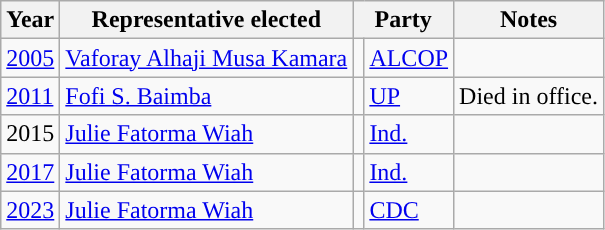<table class="wikitable">
<tr>
<th>Year</th>
<th>Representative elected</th>
<th colspan=2>Party</th>
<th>Notes</th>
</tr>
<tr>
<td><a href='#'>2005</a></td>
<td><a href='#'>Vaforay Alhaji Musa Kamara</a></td>
<td></td>
<td><a href='#'>ALCOP</a></td>
<td></td>
</tr>
<tr>
<td><a href='#'>2011</a></td>
<td><a href='#'>Fofi S. Baimba</a></td>
<td></td>
<td><a href='#'>UP</a></td>
<td>Died in office.</td>
</tr>
<tr>
<td>2015</td>
<td><a href='#'>Julie Fatorma Wiah</a></td>
<td></td>
<td><a href='#'>Ind.</a></td>
<td></td>
</tr>
<tr>
<td><a href='#'>2017</a></td>
<td><a href='#'>Julie Fatorma Wiah</a></td>
<td></td>
<td><a href='#'>Ind.</a></td>
<td></td>
</tr>
<tr>
<td><a href='#'>2023</a></td>
<td><a href='#'>Julie Fatorma Wiah</a></td>
<td></td>
<td><a href='#'>CDC</a></td>
<td></td>
</tr>
</table>
